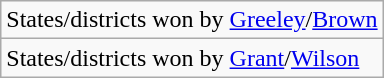<table class="wikitable">
<tr>
<td>States/districts won by <a href='#'>Greeley</a>/<a href='#'>Brown</a></td>
</tr>
<tr>
<td>States/districts won by <a href='#'>Grant</a>/<a href='#'>Wilson</a></td>
</tr>
</table>
